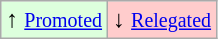<table class="wikitable" align="center">
<tr>
<td style="background:#ddffdd">↑ <small><a href='#'>Promoted</a></small></td>
<td style="background:#ffcccc">↓ <small><a href='#'>Relegated</a></small></td>
</tr>
</table>
